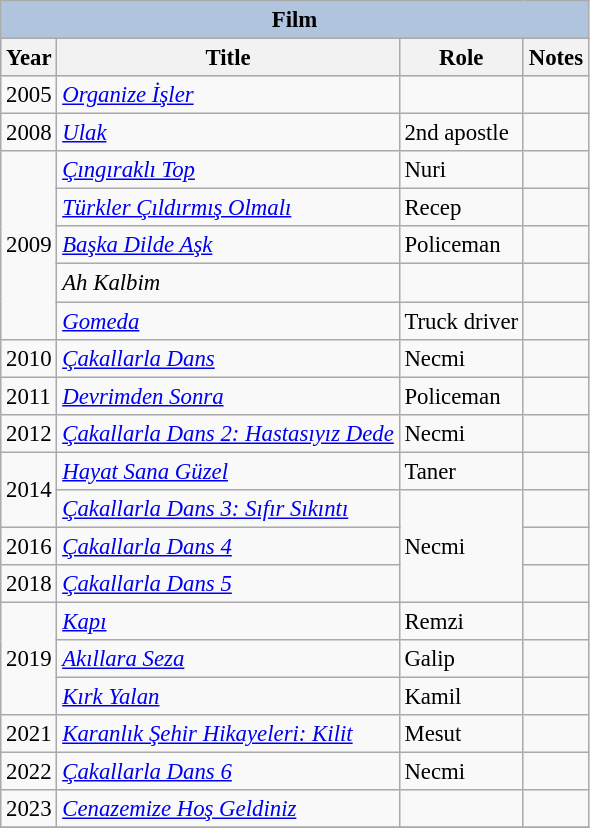<table class="wikitable plainrowheaders sortable" style="margin-right: 0; font-size: 95%;">
<tr bgcolor="#CCCCCC" align="center">
<th colspan="4" style="background: LightSteelBlue;">Film</th>
</tr>
<tr bgcolor="#CCCCCC" align="center">
<th>Year</th>
<th>Title</th>
<th>Role</th>
<th>Notes</th>
</tr>
<tr>
<td>2005</td>
<td><em><a href='#'>Organize İşler</a></em></td>
<td></td>
<td></td>
</tr>
<tr>
<td>2008</td>
<td><em><a href='#'>Ulak</a></em></td>
<td>2nd apostle</td>
<td></td>
</tr>
<tr>
<td rowspan="5">2009</td>
<td><em><a href='#'>Çıngıraklı Top</a></em></td>
<td>Nuri</td>
<td></td>
</tr>
<tr>
<td><em><a href='#'>Türkler Çıldırmış Olmalı</a></em></td>
<td>Recep</td>
<td></td>
</tr>
<tr>
<td><em><a href='#'>Başka Dilde Aşk</a></em></td>
<td>Policeman</td>
<td></td>
</tr>
<tr>
<td><em>Ah Kalbim</em></td>
<td></td>
<td></td>
</tr>
<tr>
<td><em><a href='#'>Gomeda</a></em></td>
<td>Truck driver</td>
<td></td>
</tr>
<tr>
<td>2010</td>
<td><em><a href='#'>Çakallarla Dans</a></em></td>
<td>Necmi</td>
<td></td>
</tr>
<tr>
<td>2011</td>
<td><em><a href='#'>Devrimden Sonra</a></em></td>
<td>Policeman</td>
<td></td>
</tr>
<tr>
<td>2012</td>
<td><em><a href='#'>Çakallarla Dans 2: Hastasıyız Dede</a></em></td>
<td>Necmi</td>
<td></td>
</tr>
<tr>
<td rowspan="2">2014</td>
<td><em><a href='#'>Hayat Sana Güzel</a></em></td>
<td>Taner</td>
<td></td>
</tr>
<tr>
<td><em><a href='#'>Çakallarla Dans 3: Sıfır Sıkıntı</a></em></td>
<td rowspan="3">Necmi</td>
<td></td>
</tr>
<tr>
<td>2016</td>
<td><em><a href='#'>Çakallarla Dans 4</a></em></td>
<td></td>
</tr>
<tr>
<td>2018</td>
<td><em><a href='#'>Çakallarla Dans 5</a></em></td>
<td></td>
</tr>
<tr>
<td rowspan="3">2019</td>
<td><em><a href='#'>Kapı</a></em></td>
<td>Remzi</td>
<td></td>
</tr>
<tr>
<td><em><a href='#'>Akıllara Seza</a></em></td>
<td>Galip</td>
<td></td>
</tr>
<tr>
<td><em><a href='#'>Kırk Yalan</a></em></td>
<td>Kamil</td>
<td></td>
</tr>
<tr>
<td>2021</td>
<td><em><a href='#'>Karanlık Şehir Hikayeleri: Kilit</a></em></td>
<td>Mesut</td>
<td></td>
</tr>
<tr>
<td>2022</td>
<td><em><a href='#'>Çakallarla Dans 6</a></em></td>
<td>Necmi</td>
<td></td>
</tr>
<tr>
<td>2023</td>
<td><em><a href='#'>Cenazemize Hoş Geldiniz</a></em></td>
<td></td>
<td></td>
</tr>
<tr>
</tr>
</table>
